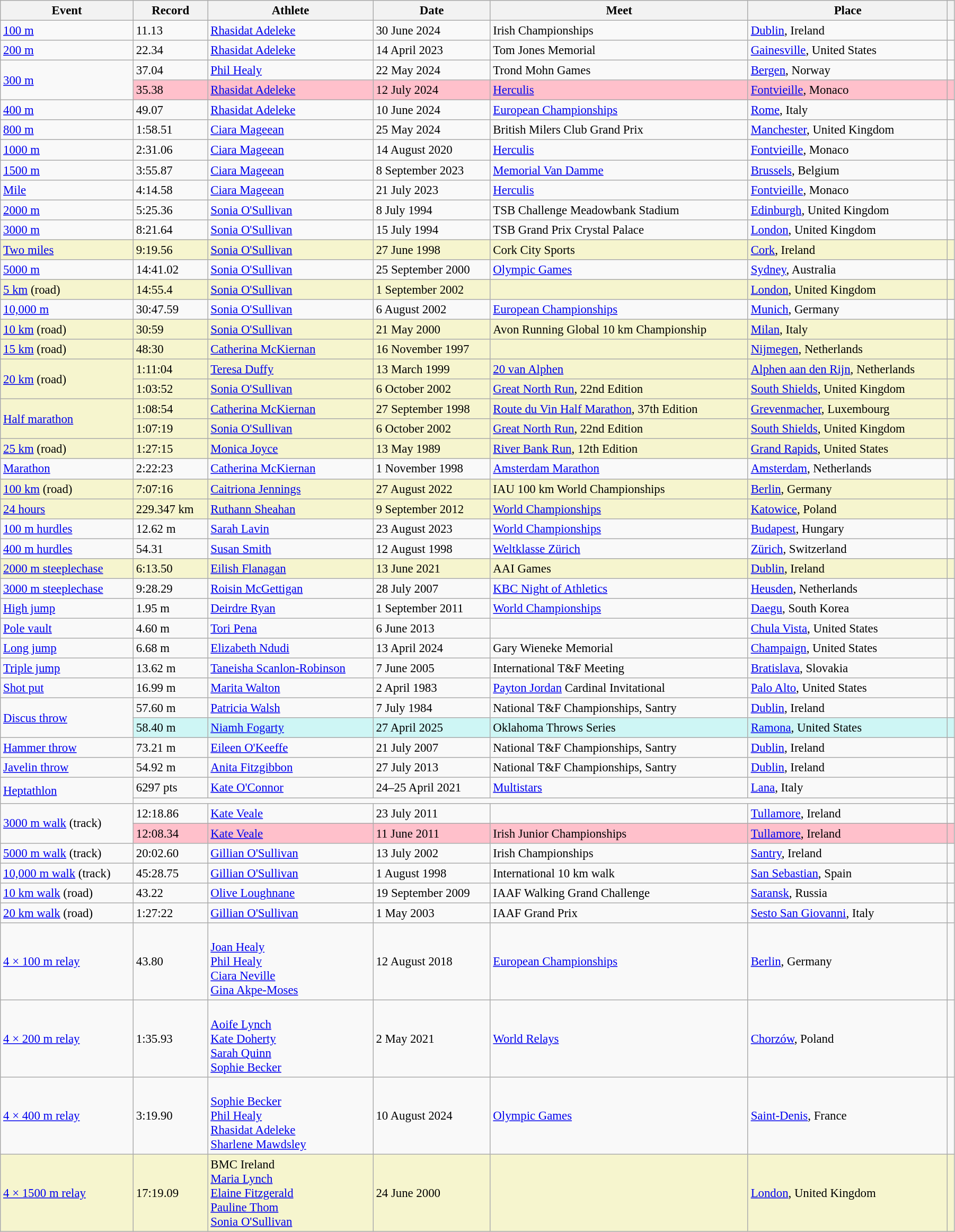<table class="wikitable" style="font-size:95%; width: 95%;">
<tr>
<th>Event</th>
<th>Record</th>
<th>Athlete</th>
<th>Date</th>
<th>Meet</th>
<th>Place</th>
<th></th>
</tr>
<tr>
<td><a href='#'>100 m</a></td>
<td>11.13 </td>
<td><a href='#'>Rhasidat Adeleke</a></td>
<td>30 June 2024</td>
<td>Irish Championships</td>
<td><a href='#'>Dublin</a>, Ireland</td>
<td></td>
</tr>
<tr>
<td><a href='#'>200 m</a></td>
<td>22.34 </td>
<td><a href='#'>Rhasidat Adeleke</a></td>
<td>14 April 2023</td>
<td>Tom Jones Memorial</td>
<td><a href='#'>Gainesville</a>, United States</td>
<td></td>
</tr>
<tr>
<td rowspan=2><a href='#'>300 m</a></td>
<td>37.04</td>
<td><a href='#'>Phil Healy</a></td>
<td>22 May 2024</td>
<td>Trond Mohn Games</td>
<td><a href='#'>Bergen</a>, Norway</td>
<td></td>
</tr>
<tr style="background:pink">
<td>35.38</td>
<td><a href='#'>Rhasidat Adeleke</a></td>
<td>12 July 2024</td>
<td><a href='#'>Herculis</a></td>
<td><a href='#'>Fontvieille</a>, Monaco</td>
<td></td>
</tr>
<tr>
<td><a href='#'>400 m</a></td>
<td>49.07</td>
<td><a href='#'>Rhasidat Adeleke</a></td>
<td>10 June 2024</td>
<td><a href='#'>European Championships</a></td>
<td><a href='#'>Rome</a>, Italy</td>
<td></td>
</tr>
<tr>
<td><a href='#'>800 m</a></td>
<td>1:58.51</td>
<td><a href='#'>Ciara Mageean</a></td>
<td>25 May 2024</td>
<td>British Milers Club Grand Prix</td>
<td><a href='#'>Manchester</a>, United Kingdom</td>
<td></td>
</tr>
<tr>
<td><a href='#'>1000 m</a></td>
<td>2:31.06</td>
<td><a href='#'>Ciara Mageean</a></td>
<td>14 August 2020</td>
<td><a href='#'>Herculis</a></td>
<td><a href='#'>Fontvieille</a>, Monaco</td>
<td></td>
</tr>
<tr>
<td><a href='#'>1500 m</a></td>
<td>3:55.87</td>
<td><a href='#'>Ciara Mageean</a></td>
<td>8 September 2023</td>
<td><a href='#'>Memorial Van Damme</a></td>
<td><a href='#'>Brussels</a>, Belgium</td>
<td></td>
</tr>
<tr>
<td><a href='#'>Mile</a></td>
<td>4:14.58</td>
<td><a href='#'>Ciara Mageean</a></td>
<td>21 July 2023</td>
<td><a href='#'>Herculis</a></td>
<td><a href='#'>Fontvieille</a>, Monaco</td>
<td></td>
</tr>
<tr>
<td><a href='#'>2000 m</a></td>
<td>5:25.36</td>
<td><a href='#'>Sonia O'Sullivan</a></td>
<td>8 July 1994</td>
<td>TSB Challenge Meadowbank Stadium</td>
<td><a href='#'>Edinburgh</a>, United Kingdom</td>
<td></td>
</tr>
<tr>
<td><a href='#'>3000 m</a></td>
<td>8:21.64</td>
<td><a href='#'>Sonia O'Sullivan</a></td>
<td>15 July 1994</td>
<td>TSB Grand Prix Crystal Palace</td>
<td><a href='#'>London</a>, United Kingdom</td>
<td></td>
</tr>
<tr style="background:#f6F5CE;">
<td><a href='#'>Two miles</a></td>
<td>9:19.56</td>
<td><a href='#'>Sonia O'Sullivan</a></td>
<td>27 June 1998</td>
<td>Cork City Sports</td>
<td><a href='#'>Cork</a>, Ireland</td>
<td></td>
</tr>
<tr>
<td><a href='#'>5000 m</a></td>
<td>14:41.02</td>
<td><a href='#'>Sonia O'Sullivan</a></td>
<td>25 September 2000</td>
<td><a href='#'>Olympic Games</a></td>
<td><a href='#'>Sydney</a>, Australia</td>
<td></td>
</tr>
<tr style="background:#f6F5CE;">
<td><a href='#'>5 km</a> (road)</td>
<td>14:55.4</td>
<td><a href='#'>Sonia O'Sullivan</a></td>
<td>1 September 2002</td>
<td></td>
<td><a href='#'>London</a>, United Kingdom</td>
<td></td>
</tr>
<tr>
<td><a href='#'>10,000 m</a></td>
<td>30:47.59</td>
<td><a href='#'>Sonia O'Sullivan</a></td>
<td>6 August 2002</td>
<td><a href='#'>European Championships</a></td>
<td><a href='#'>Munich</a>, Germany</td>
<td></td>
</tr>
<tr style="background:#f6F5CE;">
<td><a href='#'>10 km</a> (road)</td>
<td>30:59</td>
<td><a href='#'>Sonia O'Sullivan</a></td>
<td>21 May 2000</td>
<td>Avon Running Global 10 km Championship</td>
<td><a href='#'>Milan</a>, Italy</td>
<td></td>
</tr>
<tr style="background:#f6F5CE;">
<td><a href='#'>15 km</a> (road)</td>
<td>48:30</td>
<td><a href='#'>Catherina McKiernan</a></td>
<td>16 November 1997</td>
<td></td>
<td><a href='#'>Nijmegen</a>, Netherlands</td>
<td></td>
</tr>
<tr style="background:#f6F5CE;">
<td rowspan=2><a href='#'>20 km</a> (road)</td>
<td>1:11:04</td>
<td><a href='#'>Teresa Duffy</a></td>
<td>13 March 1999</td>
<td><a href='#'>20 van Alphen</a></td>
<td><a href='#'>Alphen aan den Rijn</a>, Netherlands</td>
<td></td>
</tr>
<tr style="background:#f6F5CE;">
<td>1:03:52 </td>
<td><a href='#'>Sonia O'Sullivan</a></td>
<td>6 October 2002</td>
<td><a href='#'>Great North Run</a>, 22nd Edition</td>
<td><a href='#'>South Shields</a>, United Kingdom</td>
<td></td>
</tr>
<tr style="background:#f6F5CE;">
<td rowspan=2><a href='#'>Half marathon</a></td>
<td>1:08:54</td>
<td><a href='#'>Catherina McKiernan</a></td>
<td>27 September 1998</td>
<td><a href='#'>Route du Vin Half Marathon</a>, 37th Edition</td>
<td><a href='#'>Grevenmacher</a>, Luxembourg</td>
<td></td>
</tr>
<tr style="background:#f6F5CE;">
<td>1:07:19 </td>
<td><a href='#'>Sonia O'Sullivan</a></td>
<td>6 October 2002</td>
<td><a href='#'>Great North Run</a>, 22nd Edition</td>
<td><a href='#'>South Shields</a>, United Kingdom</td>
<td></td>
</tr>
<tr style="background:#f6F5CE;">
<td><a href='#'>25 km</a> (road)</td>
<td>1:27:15</td>
<td><a href='#'>Monica Joyce</a></td>
<td>13 May 1989</td>
<td><a href='#'>River Bank Run</a>, 12th Edition</td>
<td><a href='#'>Grand Rapids</a>, United States</td>
<td></td>
</tr>
<tr>
<td><a href='#'>Marathon</a></td>
<td>2:22:23</td>
<td><a href='#'>Catherina McKiernan</a></td>
<td>1 November 1998</td>
<td><a href='#'>Amsterdam Marathon</a></td>
<td><a href='#'>Amsterdam</a>, Netherlands</td>
<td></td>
</tr>
<tr style="background:#f6F5CE;">
<td><a href='#'>100 km</a> (road)</td>
<td>7:07:16 </td>
<td><a href='#'>Caitriona Jennings</a></td>
<td>27 August 2022</td>
<td>IAU 100 km World Championships</td>
<td><a href='#'>Berlin</a>, Germany</td>
<td></td>
</tr>
<tr style="background:#f6F5CE;">
<td><a href='#'>24 hours</a></td>
<td>229.347 km</td>
<td><a href='#'>Ruthann Sheahan</a></td>
<td>9 September 2012</td>
<td><a href='#'>World Championships</a></td>
<td><a href='#'>Katowice</a>, Poland</td>
<td></td>
</tr>
<tr>
<td><a href='#'>100 m hurdles</a></td>
<td>12.62 m </td>
<td><a href='#'>Sarah Lavin</a></td>
<td>23 August 2023</td>
<td><a href='#'>World Championships</a></td>
<td><a href='#'>Budapest</a>, Hungary</td>
<td></td>
</tr>
<tr>
<td><a href='#'>400 m hurdles</a></td>
<td>54.31</td>
<td><a href='#'>Susan Smith</a></td>
<td>12 August 1998</td>
<td><a href='#'>Weltklasse Zürich</a></td>
<td><a href='#'>Zürich</a>, Switzerland</td>
<td></td>
</tr>
<tr style="background:#f6F5CE;">
<td><a href='#'>2000 m steeplechase</a></td>
<td>6:13.50</td>
<td><a href='#'>Eilish Flanagan</a></td>
<td>13 June 2021</td>
<td>AAI Games</td>
<td><a href='#'>Dublin</a>, Ireland</td>
<td></td>
</tr>
<tr>
<td><a href='#'>3000 m steeplechase</a></td>
<td>9:28.29</td>
<td><a href='#'>Roisin McGettigan</a></td>
<td>28 July 2007</td>
<td><a href='#'>KBC Night of Athletics</a></td>
<td><a href='#'>Heusden</a>, Netherlands</td>
<td></td>
</tr>
<tr>
<td><a href='#'>High jump</a></td>
<td>1.95 m</td>
<td><a href='#'>Deirdre Ryan</a></td>
<td>1 September 2011</td>
<td><a href='#'>World Championships</a></td>
<td><a href='#'>Daegu</a>, South Korea</td>
<td></td>
</tr>
<tr>
<td><a href='#'>Pole vault</a></td>
<td>4.60 m</td>
<td><a href='#'>Tori Pena</a></td>
<td>6 June 2013</td>
<td></td>
<td><a href='#'>Chula Vista</a>, United States</td>
<td></td>
</tr>
<tr>
<td><a href='#'>Long jump</a></td>
<td>6.68 m </td>
<td><a href='#'>Elizabeth Ndudi</a></td>
<td>13 April 2024</td>
<td>Gary Wieneke Memorial</td>
<td><a href='#'>Champaign</a>, United States</td>
<td></td>
</tr>
<tr>
<td><a href='#'>Triple jump</a></td>
<td>13.62 m </td>
<td><a href='#'>Taneisha Scanlon-Robinson</a></td>
<td>7 June 2005</td>
<td>International T&F Meeting</td>
<td><a href='#'>Bratislava</a>, Slovakia</td>
<td></td>
</tr>
<tr>
<td><a href='#'>Shot put</a></td>
<td>16.99 m</td>
<td><a href='#'>Marita Walton</a></td>
<td>2 April 1983</td>
<td><a href='#'>Payton Jordan</a> Cardinal Invitational</td>
<td><a href='#'>Palo Alto</a>, United States</td>
<td></td>
</tr>
<tr>
<td rowspan=2><a href='#'>Discus throw</a></td>
<td>57.60 m</td>
<td><a href='#'>Patricia Walsh</a></td>
<td>7 July 1984</td>
<td>National T&F Championships, Santry</td>
<td><a href='#'>Dublin</a>, Ireland</td>
<td></td>
</tr>
<tr bgcolor=#CEF6F5>
<td>58.40 m</td>
<td><a href='#'>Niamh Fogarty</a></td>
<td>27 April 2025</td>
<td>Oklahoma Throws Series</td>
<td><a href='#'>Ramona</a>, United States</td>
<td></td>
</tr>
<tr>
<td><a href='#'>Hammer throw</a></td>
<td>73.21 m</td>
<td><a href='#'>Eileen O'Keeffe</a></td>
<td>21 July 2007</td>
<td>National T&F Championships, Santry</td>
<td><a href='#'>Dublin</a>, Ireland</td>
<td></td>
</tr>
<tr>
<td><a href='#'>Javelin throw</a></td>
<td>54.92 m</td>
<td><a href='#'>Anita Fitzgibbon</a></td>
<td>27 July 2013</td>
<td>National T&F Championships, Santry</td>
<td><a href='#'>Dublin</a>, Ireland</td>
<td></td>
</tr>
<tr>
<td rowspan=2><a href='#'>Heptathlon</a></td>
<td>6297 pts</td>
<td><a href='#'>Kate O'Connor</a></td>
<td>24–25 April 2021</td>
<td><a href='#'>Multistars</a></td>
<td><a href='#'>Lana</a>, Italy</td>
<td></td>
</tr>
<tr>
<td colspan=5></td>
<td></td>
</tr>
<tr>
<td rowspan=2><a href='#'>3000 m walk</a> (track)</td>
<td>12:18.86</td>
<td><a href='#'>Kate Veale</a></td>
<td>23 July 2011</td>
<td></td>
<td><a href='#'>Tullamore</a>, Ireland</td>
<td></td>
</tr>
<tr style="background:pink">
<td>12:08.34</td>
<td><a href='#'>Kate Veale</a></td>
<td>11 June 2011</td>
<td>Irish Junior Championships</td>
<td><a href='#'>Tullamore</a>, Ireland</td>
<td></td>
</tr>
<tr>
<td><a href='#'>5000 m walk</a> (track)</td>
<td>20:02.60</td>
<td><a href='#'>Gillian O'Sullivan</a></td>
<td>13 July 2002</td>
<td>Irish Championships</td>
<td><a href='#'>Santry</a>, Ireland</td>
<td></td>
</tr>
<tr>
<td><a href='#'>10,000 m walk</a> (track)</td>
<td>45:28.75</td>
<td><a href='#'>Gillian O'Sullivan</a></td>
<td>1 August 1998</td>
<td>International 10 km walk</td>
<td><a href='#'>San Sebastian</a>, Spain</td>
<td></td>
</tr>
<tr>
<td><a href='#'>10 km walk</a> (road)</td>
<td>43.22</td>
<td><a href='#'>Olive Loughnane</a></td>
<td>19 September 2009</td>
<td>IAAF Walking Grand Challenge</td>
<td><a href='#'>Saransk</a>, Russia</td>
<td></td>
</tr>
<tr>
<td><a href='#'>20 km walk</a> (road)</td>
<td>1:27:22</td>
<td><a href='#'>Gillian O'Sullivan</a></td>
<td>1 May 2003</td>
<td>IAAF Grand Prix</td>
<td><a href='#'>Sesto San Giovanni</a>, Italy</td>
<td></td>
</tr>
<tr>
<td><a href='#'>4 × 100 m relay</a></td>
<td>43.80</td>
<td><br><a href='#'>Joan Healy</a><br><a href='#'>Phil Healy</a><br><a href='#'>Ciara Neville</a><br><a href='#'>Gina Akpe-Moses</a></td>
<td>12 August 2018</td>
<td><a href='#'>European Championships</a></td>
<td><a href='#'>Berlin</a>, Germany</td>
<td></td>
</tr>
<tr>
<td><a href='#'>4 × 200 m relay</a></td>
<td>1:35.93</td>
<td><br><a href='#'>Aoife Lynch</a><br><a href='#'>Kate Doherty</a><br><a href='#'>Sarah Quinn</a><br><a href='#'>Sophie Becker</a></td>
<td>2 May 2021</td>
<td><a href='#'>World Relays</a></td>
<td><a href='#'>Chorzów</a>, Poland</td>
<td></td>
</tr>
<tr>
<td><a href='#'>4 × 400 m relay</a></td>
<td>3:19.90</td>
<td><br><a href='#'>Sophie Becker</a><br><a href='#'>Phil Healy</a><br><a href='#'>Rhasidat Adeleke</a><br><a href='#'>Sharlene Mawdsley</a></td>
<td>10 August 2024</td>
<td><a href='#'>Olympic Games</a></td>
<td><a href='#'>Saint-Denis</a>, France</td>
<td></td>
</tr>
<tr style="background:#f6F5CE;">
<td><a href='#'>4 × 1500 m relay</a></td>
<td>17:19.09</td>
<td>BMC Ireland<br><a href='#'>Maria Lynch</a><br><a href='#'>Elaine Fitzgerald</a><br><a href='#'>Pauline Thom</a><br><a href='#'>Sonia O'Sullivan</a></td>
<td>24 June 2000</td>
<td></td>
<td><a href='#'>London</a>, United Kingdom</td>
<td></td>
</tr>
</table>
